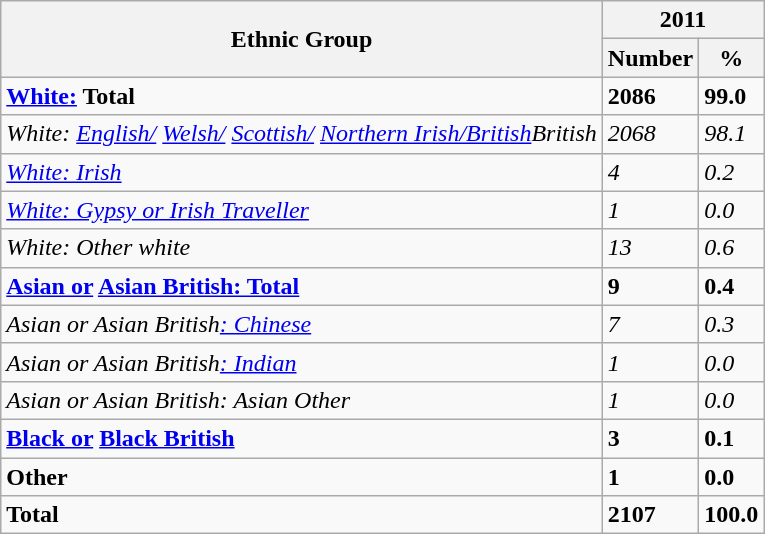<table class="wikitable">
<tr>
<th rowspan="2">Ethnic Group</th>
<th colspan="2">2011</th>
</tr>
<tr>
<th>Number</th>
<th><strong>%</strong></th>
</tr>
<tr>
<td><strong><a href='#'>White:</a> Total</strong></td>
<td><strong>2086</strong></td>
<td><strong>99.0</strong></td>
</tr>
<tr>
<td><em>White: <a href='#'>English/</a> <a href='#'>Welsh/</a> <a href='#'>Scottish/</a> <a href='#'>Northern Irish/British</a>British</em></td>
<td><em>2068</em></td>
<td><em>98.1</em></td>
</tr>
<tr>
<td><em><a href='#'>White: Irish</a></em></td>
<td><em>4</em></td>
<td><em>0.2</em></td>
</tr>
<tr>
<td><a href='#'><em>White: Gypsy or Irish Traveller</em></a></td>
<td><em>1</em></td>
<td><em>0.0</em></td>
</tr>
<tr>
<td><em>White: Other white</em></td>
<td><em>13</em></td>
<td><em>0.6</em></td>
</tr>
<tr>
<td><strong><a href='#'>Asian or</a> <a href='#'>Asian British: Total</a></strong></td>
<td><strong>9</strong></td>
<td><strong>0.4</strong></td>
</tr>
<tr>
<td><em>Asian or Asian British<a href='#'>: Chinese</a></em></td>
<td><em>7</em></td>
<td><em>0.3</em></td>
</tr>
<tr>
<td><em>Asian or Asian British<a href='#'>: Indian</a></em></td>
<td><em>1</em></td>
<td><em>0.0</em></td>
</tr>
<tr>
<td><em>Asian or Asian British: Asian Other</em></td>
<td><em>1</em></td>
<td><em>0.0</em></td>
</tr>
<tr>
<td><strong><a href='#'>Black or</a> <a href='#'>Black British</a></strong></td>
<td><strong>3</strong></td>
<td><strong>0.1</strong></td>
</tr>
<tr>
<td><strong>Other</strong></td>
<td><strong>1</strong></td>
<td><strong>0.0</strong></td>
</tr>
<tr>
<td><strong>Total</strong></td>
<td><strong>2107</strong></td>
<td><strong>100.0</strong></td>
</tr>
</table>
